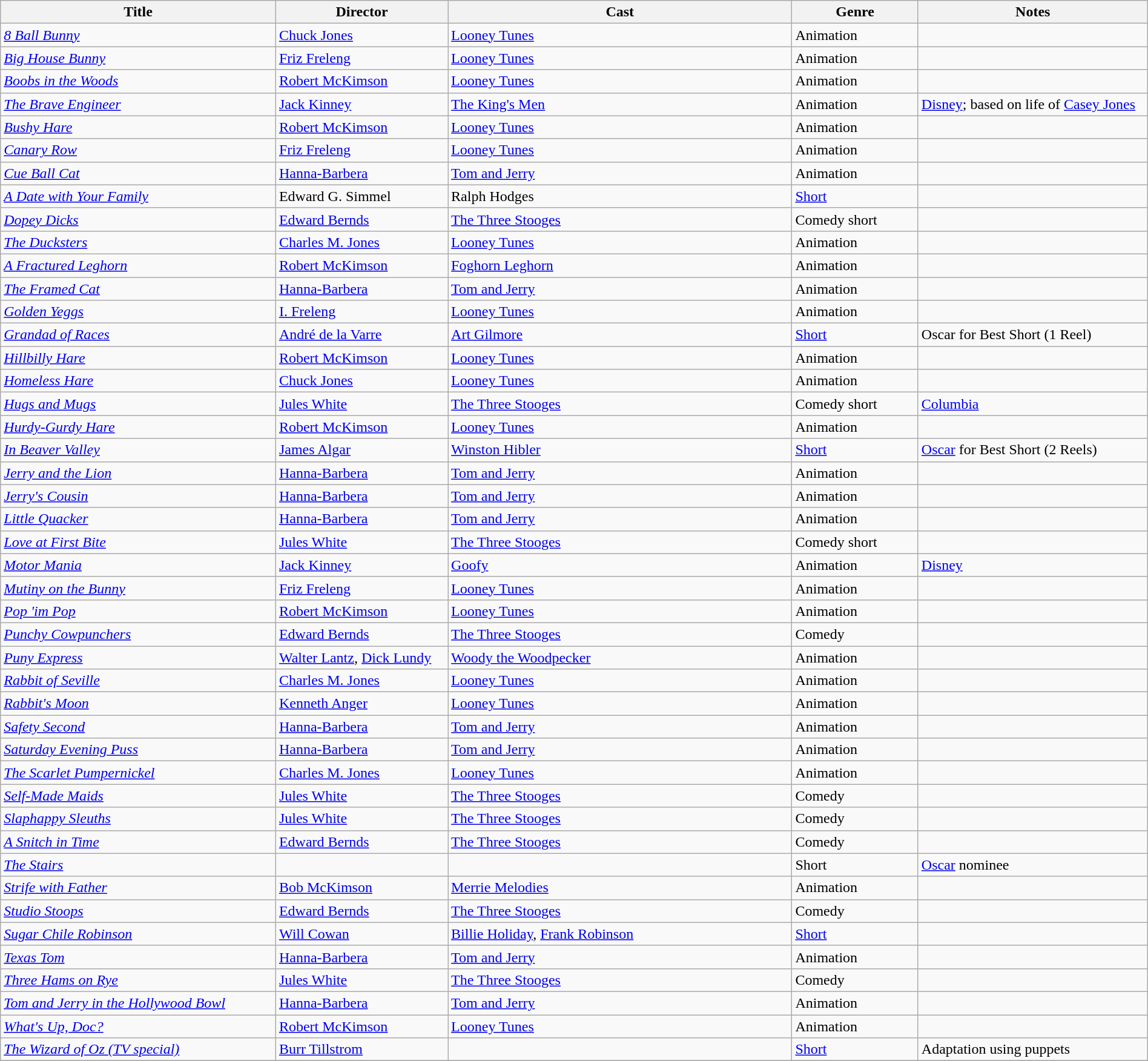<table class="wikitable" style="width:100%;">
<tr>
<th style="width:24%;">Title</th>
<th style="width:15%;">Director</th>
<th style="width:30%;">Cast</th>
<th style="width:11%;">Genre</th>
<th style="width:20%;">Notes</th>
</tr>
<tr>
<td><em><a href='#'>8 Ball Bunny</a></em></td>
<td><a href='#'>Chuck Jones</a></td>
<td><a href='#'>Looney Tunes</a></td>
<td>Animation</td>
<td></td>
</tr>
<tr>
<td><em><a href='#'>Big House Bunny</a></em></td>
<td><a href='#'>Friz Freleng</a></td>
<td><a href='#'>Looney Tunes</a></td>
<td>Animation</td>
<td></td>
</tr>
<tr>
<td><em><a href='#'>Boobs in the Woods</a></em></td>
<td><a href='#'>Robert McKimson</a></td>
<td><a href='#'>Looney Tunes</a></td>
<td>Animation</td>
<td></td>
</tr>
<tr>
<td><em><a href='#'>The Brave Engineer</a></em></td>
<td><a href='#'>Jack Kinney</a></td>
<td><a href='#'>The King's Men</a></td>
<td>Animation</td>
<td><a href='#'>Disney</a>; based on life of <a href='#'>Casey Jones</a></td>
</tr>
<tr>
<td><em><a href='#'>Bushy Hare</a></em></td>
<td><a href='#'>Robert McKimson</a></td>
<td><a href='#'>Looney Tunes</a></td>
<td>Animation</td>
<td></td>
</tr>
<tr>
<td><em><a href='#'>Canary Row</a></em></td>
<td><a href='#'>Friz Freleng</a></td>
<td><a href='#'>Looney Tunes</a></td>
<td>Animation</td>
<td></td>
</tr>
<tr>
<td><em><a href='#'>Cue Ball Cat</a></em></td>
<td><a href='#'>Hanna-Barbera</a></td>
<td><a href='#'>Tom and Jerry</a></td>
<td>Animation</td>
<td></td>
</tr>
<tr>
<td><em><a href='#'>A Date with Your Family</a></em></td>
<td>Edward G. Simmel</td>
<td>Ralph Hodges</td>
<td><a href='#'>Short</a></td>
<td></td>
</tr>
<tr>
<td><em><a href='#'>Dopey Dicks</a></em></td>
<td><a href='#'>Edward Bernds</a></td>
<td><a href='#'>The Three Stooges</a></td>
<td>Comedy short</td>
<td></td>
</tr>
<tr>
<td><em><a href='#'>The Ducksters</a></em></td>
<td><a href='#'>Charles M. Jones</a></td>
<td><a href='#'>Looney Tunes</a></td>
<td>Animation</td>
<td></td>
</tr>
<tr>
<td><em><a href='#'>A Fractured Leghorn</a></em></td>
<td><a href='#'>Robert McKimson</a></td>
<td><a href='#'>Foghorn Leghorn</a></td>
<td>Animation</td>
<td></td>
</tr>
<tr>
<td><em><a href='#'>The Framed Cat</a></em></td>
<td><a href='#'>Hanna-Barbera</a></td>
<td><a href='#'>Tom and Jerry</a></td>
<td>Animation</td>
<td></td>
</tr>
<tr>
<td><em><a href='#'>Golden Yeggs</a></em></td>
<td><a href='#'>I. Freleng</a></td>
<td><a href='#'>Looney Tunes</a></td>
<td>Animation</td>
<td></td>
</tr>
<tr>
<td><em><a href='#'>Grandad of Races</a></em></td>
<td><a href='#'>André de la Varre</a></td>
<td><a href='#'>Art Gilmore</a></td>
<td><a href='#'>Short</a></td>
<td>Oscar for Best Short (1 Reel)</td>
</tr>
<tr>
<td><em><a href='#'>Hillbilly Hare</a></em></td>
<td><a href='#'>Robert McKimson</a></td>
<td><a href='#'>Looney Tunes</a></td>
<td>Animation</td>
<td></td>
</tr>
<tr>
<td><em><a href='#'>Homeless Hare</a></em></td>
<td><a href='#'>Chuck Jones</a></td>
<td><a href='#'>Looney Tunes</a></td>
<td>Animation</td>
<td></td>
</tr>
<tr>
<td><em><a href='#'>Hugs and Mugs</a></em></td>
<td><a href='#'>Jules White</a></td>
<td><a href='#'>The Three Stooges</a></td>
<td>Comedy short</td>
<td><a href='#'>Columbia</a></td>
</tr>
<tr>
<td><em><a href='#'>Hurdy-Gurdy Hare</a></em></td>
<td><a href='#'>Robert McKimson</a></td>
<td><a href='#'>Looney Tunes</a></td>
<td>Animation</td>
<td></td>
</tr>
<tr>
<td><em><a href='#'>In Beaver Valley</a></em></td>
<td><a href='#'>James Algar</a></td>
<td><a href='#'>Winston Hibler</a></td>
<td><a href='#'>Short</a></td>
<td><a href='#'>Oscar</a> for Best Short (2 Reels)</td>
</tr>
<tr>
<td><em><a href='#'>Jerry and the Lion</a></em></td>
<td><a href='#'>Hanna-Barbera</a></td>
<td><a href='#'>Tom and Jerry</a></td>
<td>Animation</td>
<td></td>
</tr>
<tr>
<td><em><a href='#'>Jerry's Cousin</a></em></td>
<td><a href='#'>Hanna-Barbera</a></td>
<td><a href='#'>Tom and Jerry</a></td>
<td>Animation</td>
<td></td>
</tr>
<tr>
<td><em><a href='#'>Little Quacker</a></em></td>
<td><a href='#'>Hanna-Barbera</a></td>
<td><a href='#'>Tom and Jerry</a></td>
<td>Animation</td>
<td></td>
</tr>
<tr>
<td><em><a href='#'>Love at First Bite</a></em></td>
<td><a href='#'>Jules White</a></td>
<td><a href='#'>The Three Stooges</a></td>
<td>Comedy short</td>
<td></td>
</tr>
<tr>
<td><em><a href='#'>Motor Mania</a></em></td>
<td><a href='#'>Jack Kinney</a></td>
<td><a href='#'>Goofy</a></td>
<td>Animation</td>
<td><a href='#'>Disney</a></td>
</tr>
<tr>
<td><em><a href='#'>Mutiny on the Bunny</a></em></td>
<td><a href='#'>Friz Freleng</a></td>
<td><a href='#'>Looney Tunes</a></td>
<td>Animation</td>
<td></td>
</tr>
<tr>
<td><em><a href='#'>Pop 'im Pop</a></em></td>
<td><a href='#'>Robert McKimson</a></td>
<td><a href='#'>Looney Tunes</a></td>
<td>Animation</td>
<td></td>
</tr>
<tr>
<td><em><a href='#'>Punchy Cowpunchers</a></em></td>
<td><a href='#'>Edward Bernds</a></td>
<td><a href='#'>The Three Stooges</a></td>
<td>Comedy</td>
<td></td>
</tr>
<tr>
<td><em><a href='#'>Puny Express</a></em></td>
<td><a href='#'>Walter Lantz</a>, <a href='#'>Dick Lundy</a></td>
<td><a href='#'>Woody the Woodpecker</a></td>
<td>Animation</td>
<td></td>
</tr>
<tr>
<td><em><a href='#'>Rabbit of Seville</a></em></td>
<td><a href='#'>Charles M. Jones</a></td>
<td><a href='#'>Looney Tunes</a></td>
<td>Animation</td>
<td></td>
</tr>
<tr>
<td><em><a href='#'>Rabbit's Moon</a></em></td>
<td><a href='#'>Kenneth Anger</a></td>
<td><a href='#'>Looney Tunes</a></td>
<td>Animation</td>
<td></td>
</tr>
<tr>
<td><em><a href='#'>Safety Second</a></em></td>
<td><a href='#'>Hanna-Barbera</a></td>
<td><a href='#'>Tom and Jerry</a></td>
<td>Animation</td>
<td></td>
</tr>
<tr>
<td><em><a href='#'>Saturday Evening Puss</a></em></td>
<td><a href='#'>Hanna-Barbera</a></td>
<td><a href='#'>Tom and Jerry</a></td>
<td>Animation</td>
<td></td>
</tr>
<tr>
<td><em><a href='#'>The Scarlet Pumpernickel</a></em></td>
<td><a href='#'>Charles M. Jones</a></td>
<td><a href='#'>Looney Tunes</a></td>
<td>Animation</td>
<td></td>
</tr>
<tr>
<td><em><a href='#'>Self-Made Maids</a></em></td>
<td><a href='#'>Jules White</a></td>
<td><a href='#'>The Three Stooges</a></td>
<td>Comedy</td>
<td></td>
</tr>
<tr>
<td><em><a href='#'>Slaphappy Sleuths</a></em></td>
<td><a href='#'>Jules White</a></td>
<td><a href='#'>The Three Stooges</a></td>
<td>Comedy</td>
<td></td>
</tr>
<tr>
<td><em><a href='#'>A Snitch in Time</a></em></td>
<td><a href='#'>Edward Bernds</a></td>
<td><a href='#'>The Three Stooges</a></td>
<td>Comedy</td>
<td></td>
</tr>
<tr>
<td><em><a href='#'>The Stairs</a></em></td>
<td></td>
<td></td>
<td>Short</td>
<td><a href='#'>Oscar</a> nominee</td>
</tr>
<tr>
<td><em><a href='#'>Strife with Father</a></em></td>
<td><a href='#'>Bob McKimson</a></td>
<td><a href='#'>Merrie Melodies</a></td>
<td>Animation</td>
<td></td>
</tr>
<tr>
<td><em><a href='#'>Studio Stoops</a></em></td>
<td><a href='#'>Edward Bernds</a></td>
<td><a href='#'>The Three Stooges</a></td>
<td>Comedy</td>
<td></td>
</tr>
<tr>
<td><em><a href='#'>Sugar Chile Robinson</a></em></td>
<td><a href='#'>Will Cowan</a></td>
<td><a href='#'>Billie Holiday</a>, <a href='#'>Frank Robinson</a></td>
<td><a href='#'>Short</a></td>
<td></td>
</tr>
<tr>
<td><em><a href='#'>Texas Tom</a></em></td>
<td><a href='#'>Hanna-Barbera</a></td>
<td><a href='#'>Tom and Jerry</a></td>
<td>Animation</td>
<td></td>
</tr>
<tr>
<td><em><a href='#'>Three Hams on Rye</a></em></td>
<td><a href='#'>Jules White</a></td>
<td><a href='#'>The Three Stooges</a></td>
<td>Comedy</td>
<td></td>
</tr>
<tr>
<td><em><a href='#'>Tom and Jerry in the Hollywood Bowl</a></em></td>
<td><a href='#'>Hanna-Barbera</a></td>
<td><a href='#'>Tom and Jerry</a></td>
<td>Animation</td>
<td></td>
</tr>
<tr>
<td><em><a href='#'>What's Up, Doc?</a></em></td>
<td><a href='#'>Robert McKimson</a></td>
<td><a href='#'>Looney Tunes</a></td>
<td>Animation</td>
<td></td>
</tr>
<tr>
<td><em><a href='#'>The Wizard of Oz (TV special)</a></em></td>
<td><a href='#'>Burr Tillstrom</a></td>
<td></td>
<td><a href='#'>Short</a></td>
<td>Adaptation using puppets</td>
</tr>
<tr>
</tr>
</table>
